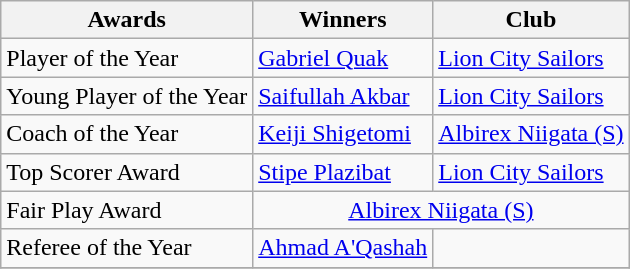<table class="wikitable">
<tr>
<th>Awards</th>
<th>Winners</th>
<th>Club</th>
</tr>
<tr>
<td>Player of the Year</td>
<td> <a href='#'>Gabriel Quak</a></td>
<td><a href='#'>Lion City Sailors</a></td>
</tr>
<tr>
<td>Young Player of the Year</td>
<td> <a href='#'>Saifullah Akbar</a></td>
<td><a href='#'>Lion City Sailors</a></td>
</tr>
<tr>
<td>Coach of the Year</td>
<td> <a href='#'>Keiji Shigetomi</a></td>
<td><a href='#'>Albirex Niigata (S)</a></td>
</tr>
<tr>
<td>Top Scorer Award</td>
<td> <a href='#'>Stipe Plazibat</a></td>
<td><a href='#'>Lion City Sailors</a></td>
</tr>
<tr>
<td>Fair Play Award</td>
<td colspan=2 align=center><a href='#'>Albirex Niigata (S)</a></td>
</tr>
<tr>
<td>Referee of the Year</td>
<td> <a href='#'>Ahmad A'Qashah</a></td>
<td></td>
</tr>
<tr>
</tr>
</table>
